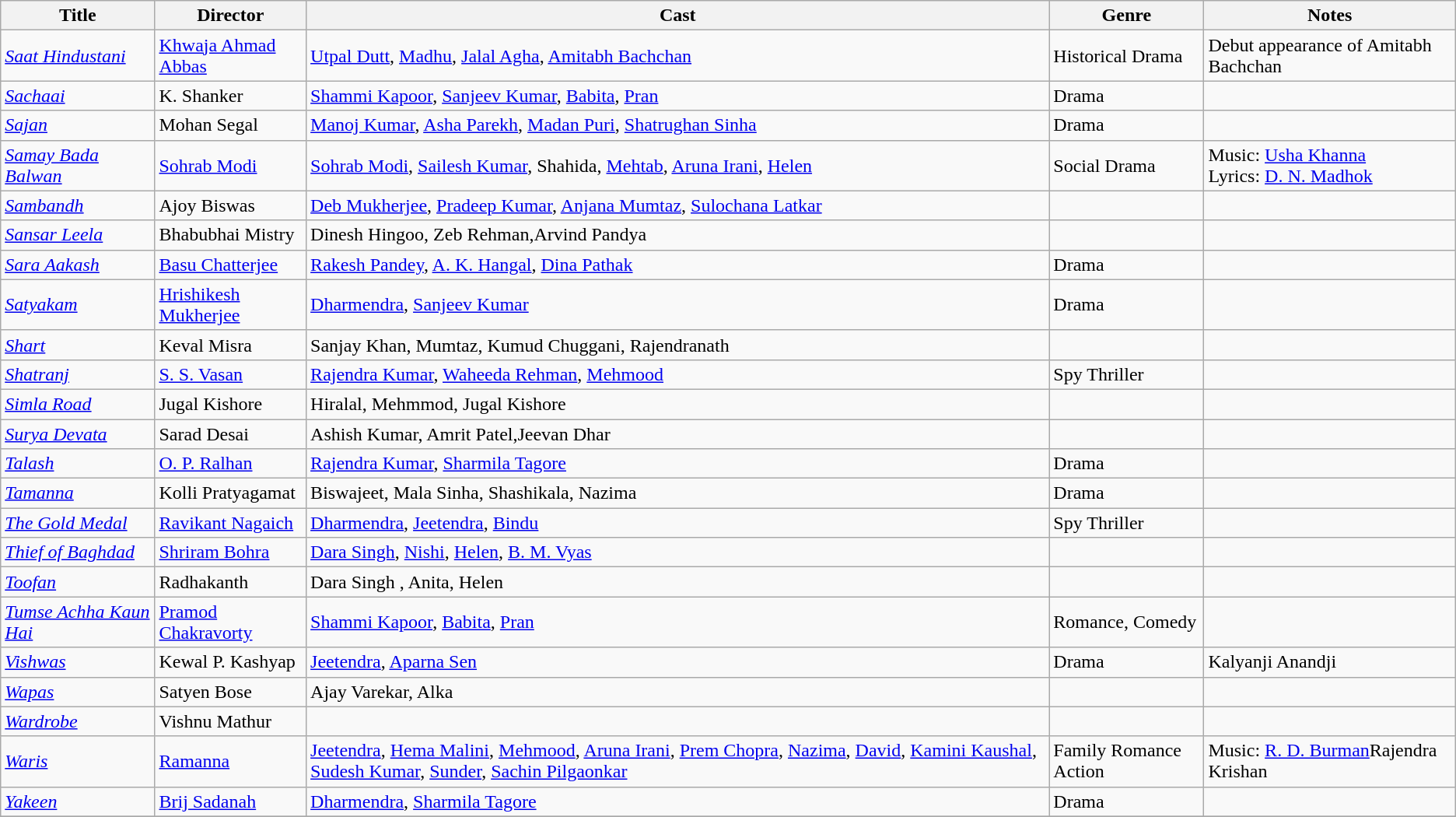<table class="wikitable">
<tr>
<th>Title</th>
<th>Director</th>
<th>Cast</th>
<th>Genre</th>
<th>Notes</th>
</tr>
<tr>
<td><em><a href='#'>Saat Hindustani</a></em></td>
<td><a href='#'>Khwaja Ahmad Abbas</a></td>
<td><a href='#'>Utpal Dutt</a>, <a href='#'>Madhu</a>, <a href='#'>Jalal Agha</a>, <a href='#'>Amitabh Bachchan</a></td>
<td>Historical Drama</td>
<td>Debut appearance of Amitabh Bachchan</td>
</tr>
<tr>
<td><em><a href='#'>Sachaai</a></em></td>
<td>K. Shanker</td>
<td><a href='#'>Shammi Kapoor</a>, <a href='#'>Sanjeev Kumar</a>, <a href='#'>Babita</a>, <a href='#'>Pran</a></td>
<td>Drama</td>
<td></td>
</tr>
<tr>
<td><em><a href='#'>Sajan</a></em></td>
<td>Mohan Segal</td>
<td><a href='#'>Manoj Kumar</a>, <a href='#'>Asha Parekh</a>, <a href='#'>Madan Puri</a>, <a href='#'>Shatrughan Sinha</a></td>
<td>Drama</td>
<td></td>
</tr>
<tr>
<td><em><a href='#'>Samay Bada Balwan</a></em></td>
<td><a href='#'>Sohrab Modi</a></td>
<td><a href='#'>Sohrab Modi</a>, <a href='#'>Sailesh Kumar</a>, Shahida, <a href='#'>Mehtab</a>, <a href='#'>Aruna Irani</a>, <a href='#'>Helen</a></td>
<td>Social Drama</td>
<td>Music: <a href='#'>Usha Khanna</a><br>Lyrics: <a href='#'>D. N. Madhok</a></td>
</tr>
<tr>
<td><em><a href='#'>Sambandh</a></em></td>
<td>Ajoy Biswas</td>
<td><a href='#'>Deb Mukherjee</a>, <a href='#'>Pradeep Kumar</a>, <a href='#'>Anjana Mumtaz</a>, <a href='#'>Sulochana Latkar</a></td>
<td></td>
<td></td>
</tr>
<tr>
<td><em><a href='#'>Sansar Leela</a></em></td>
<td>Bhabubhai Mistry</td>
<td>Dinesh Hingoo, Zeb Rehman,Arvind Pandya</td>
<td></td>
<td></td>
</tr>
<tr>
<td><em><a href='#'>Sara Aakash</a></em></td>
<td><a href='#'>Basu Chatterjee</a></td>
<td><a href='#'>Rakesh Pandey</a>, <a href='#'>A. K. Hangal</a>, <a href='#'>Dina Pathak</a></td>
<td>Drama</td>
<td></td>
</tr>
<tr>
<td><em><a href='#'>Satyakam</a></em></td>
<td><a href='#'>Hrishikesh Mukherjee</a></td>
<td><a href='#'>Dharmendra</a>, <a href='#'>Sanjeev Kumar</a></td>
<td>Drama</td>
<td></td>
</tr>
<tr>
<td><em><a href='#'>Shart</a></em></td>
<td>Keval Misra</td>
<td>Sanjay Khan, Mumtaz, Kumud Chuggani, Rajendranath</td>
<td></td>
<td></td>
</tr>
<tr>
<td><em><a href='#'>Shatranj</a></em></td>
<td><a href='#'>S. S. Vasan</a></td>
<td><a href='#'>Rajendra Kumar</a>, <a href='#'>Waheeda Rehman</a>, <a href='#'>Mehmood</a></td>
<td>Spy Thriller</td>
<td></td>
</tr>
<tr>
<td><em><a href='#'>Simla Road</a></em></td>
<td>Jugal Kishore</td>
<td>Hiralal, Mehmmod, Jugal Kishore</td>
<td></td>
<td></td>
</tr>
<tr>
<td><em><a href='#'>Surya Devata</a></em></td>
<td>Sarad Desai</td>
<td>Ashish Kumar, Amrit Patel,Jeevan Dhar</td>
<td></td>
<td></td>
</tr>
<tr>
<td><em><a href='#'>Talash</a></em></td>
<td><a href='#'>O. P. Ralhan</a></td>
<td><a href='#'>Rajendra Kumar</a>, <a href='#'>Sharmila Tagore</a></td>
<td>Drama</td>
<td></td>
</tr>
<tr>
<td><em><a href='#'>Tamanna</a></em></td>
<td>Kolli Pratyagamat</td>
<td>Biswajeet, Mala Sinha, Shashikala, Nazima</td>
<td>Drama</td>
<td></td>
</tr>
<tr>
<td><em><a href='#'>The Gold Medal</a></em></td>
<td><a href='#'>Ravikant Nagaich</a></td>
<td><a href='#'>Dharmendra</a>, <a href='#'>Jeetendra</a>, <a href='#'>Bindu</a></td>
<td>Spy Thriller</td>
<td></td>
</tr>
<tr>
<td><em><a href='#'>Thief of Baghdad</a></em></td>
<td><a href='#'>Shriram Bohra</a></td>
<td><a href='#'>Dara Singh</a>, <a href='#'>Nishi</a>, <a href='#'>Helen</a>, <a href='#'>B. M. Vyas</a></td>
<td></td>
<td></td>
</tr>
<tr>
<td><em><a href='#'>Toofan</a></em></td>
<td>Radhakanth</td>
<td>Dara Singh , Anita, Helen</td>
<td></td>
<td></td>
</tr>
<tr>
<td><em><a href='#'>Tumse Achha Kaun Hai</a></em></td>
<td><a href='#'>Pramod Chakravorty</a></td>
<td><a href='#'>Shammi Kapoor</a>, <a href='#'>Babita</a>, <a href='#'>Pran</a></td>
<td>Romance, Comedy</td>
<td></td>
</tr>
<tr>
<td><em><a href='#'>Vishwas</a></em></td>
<td>Kewal P. Kashyap</td>
<td><a href='#'>Jeetendra</a>, <a href='#'>Aparna Sen</a></td>
<td>Drama</td>
<td>Kalyanji Anandji</td>
</tr>
<tr>
<td><em><a href='#'>Wapas</a></em></td>
<td>Satyen Bose</td>
<td>Ajay Varekar, Alka</td>
<td></td>
<td></td>
</tr>
<tr>
<td><em><a href='#'>Wardrobe</a></em></td>
<td>Vishnu Mathur</td>
<td></td>
<td></td>
<td></td>
</tr>
<tr>
<td><em><a href='#'>Waris</a></em></td>
<td><a href='#'>Ramanna</a></td>
<td><a href='#'>Jeetendra</a>, <a href='#'>Hema Malini</a>, <a href='#'>Mehmood</a>, <a href='#'>Aruna Irani</a>, <a href='#'>Prem Chopra</a>, <a href='#'>Nazima</a>, <a href='#'>David</a>, <a href='#'>Kamini Kaushal</a>, <a href='#'>Sudesh Kumar</a>, <a href='#'>Sunder</a>, <a href='#'>Sachin Pilgaonkar</a></td>
<td>Family Romance Action</td>
<td>Music: <a href='#'>R. D. Burman</a><Lyrics: <a href='#'>Rajendra Krishan</a></td>
</tr>
<tr>
<td><em><a href='#'>Yakeen</a></em></td>
<td><a href='#'>Brij Sadanah</a></td>
<td><a href='#'>Dharmendra</a>, <a href='#'>Sharmila Tagore</a></td>
<td>Drama</td>
<td></td>
</tr>
<tr>
</tr>
</table>
